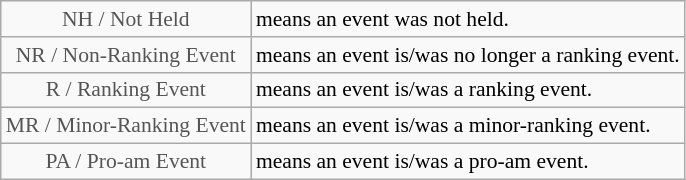<table class="wikitable" style="font-size:90%">
<tr>
<td style="text-align:center; color:#555555;" colspan="4">NH / Not Held</td>
<td>means an event was not held.</td>
</tr>
<tr>
<td style="text-align:center; color:#555555;" colspan="4">NR / Non-Ranking Event</td>
<td>means an event is/was no longer a ranking event.</td>
</tr>
<tr>
<td style="text-align:center; color:#555555;" colspan="4">R / Ranking Event</td>
<td>means an event is/was a ranking event.</td>
</tr>
<tr>
<td style="text-align:center; color:#555555;" colspan="4">MR / Minor-Ranking Event</td>
<td>means an event is/was a minor-ranking event.</td>
</tr>
<tr>
<td style="text-align:center; color:#555555;" colspan="4">PA / Pro-am Event</td>
<td>means an event is/was a pro-am event.</td>
</tr>
</table>
